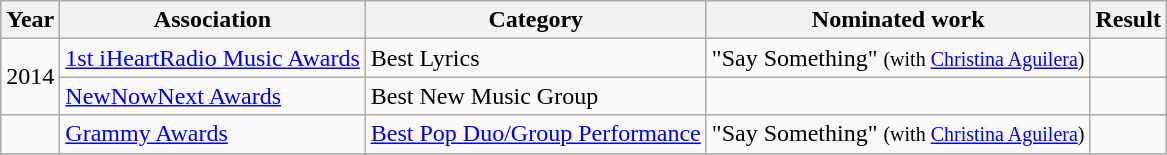<table class="wikitable sortable">
<tr>
<th>Year</th>
<th>Association</th>
<th>Category</th>
<th>Nominated work</th>
<th>Result</th>
</tr>
<tr>
<td rowspan="2" style="text-align:center;">2014</td>
<td><a href='#'>1st iHeartRadio Music Awards</a></td>
<td>Best Lyrics</td>
<td>"Say Something" <small>(with <a href='#'>Christina Aguilera</a>)</small></td>
<td></td>
</tr>
<tr>
<td><a href='#'>NewNowNext Awards</a></td>
<td>Best New Music Group</td>
<td></td>
<td></td>
</tr>
<tr>
<td></td>
<td><a href='#'>Grammy Awards</a></td>
<td><a href='#'>Best Pop Duo/Group Performance</a></td>
<td>"Say Something" <small>(with <a href='#'>Christina Aguilera</a>)</small></td>
<td></td>
</tr>
</table>
